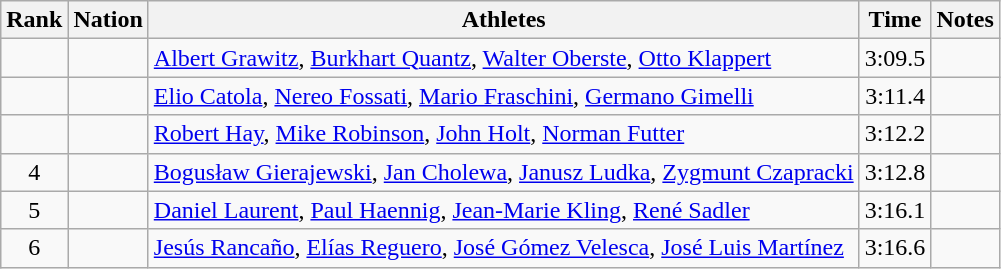<table class="wikitable sortable" style="text-align:center">
<tr>
<th>Rank</th>
<th>Nation</th>
<th>Athletes</th>
<th>Time</th>
<th>Notes</th>
</tr>
<tr>
<td></td>
<td align=left></td>
<td align=left><a href='#'>Albert Grawitz</a>, <a href='#'>Burkhart Quantz</a>, <a href='#'>Walter Oberste</a>, <a href='#'>Otto Klappert</a></td>
<td>3:09.5</td>
<td></td>
</tr>
<tr>
<td></td>
<td align=left></td>
<td align=left><a href='#'>Elio Catola</a>, <a href='#'>Nereo Fossati</a>, <a href='#'>Mario Fraschini</a>, <a href='#'>Germano Gimelli</a></td>
<td>3:11.4</td>
<td></td>
</tr>
<tr>
<td></td>
<td align=left></td>
<td align=left><a href='#'>Robert Hay</a>, <a href='#'>Mike Robinson</a>, <a href='#'>John Holt</a>, <a href='#'>Norman Futter</a></td>
<td>3:12.2</td>
<td></td>
</tr>
<tr>
<td>4</td>
<td align=left></td>
<td align=left><a href='#'>Bogusław Gierajewski</a>, <a href='#'>Jan Cholewa</a>, <a href='#'>Janusz Ludka</a>, <a href='#'>Zygmunt Czapracki</a></td>
<td>3:12.8</td>
<td></td>
</tr>
<tr>
<td>5</td>
<td align=left></td>
<td align=left><a href='#'>Daniel Laurent</a>, <a href='#'>Paul Haennig</a>, <a href='#'>Jean-Marie Kling</a>, <a href='#'>René Sadler</a></td>
<td>3:16.1</td>
<td></td>
</tr>
<tr>
<td>6</td>
<td align=left></td>
<td align=left><a href='#'>Jesús Rancaño</a>, <a href='#'>Elías Reguero</a>, <a href='#'>José Gómez Velesca</a>, <a href='#'>José Luis Martínez</a></td>
<td>3:16.6</td>
<td></td>
</tr>
</table>
